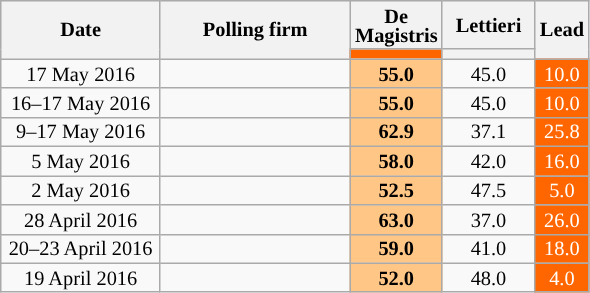<table class=wikitable style="text-align:center;font-size:85%;line-height:13px">
<tr style="height:30px; background-color:#E9E9E9">
<th style="width:100px;" rowspan="2">Date</th>
<th style="width:120px;" rowspan="2">Polling firm</th>
<th style="width:55px;">De Magistris</th>
<th style="width:55px;">Lettieri</th>
<th style="width:30px;" rowspan="2">Lead</th>
</tr>
<tr>
<th style="background:#FF6600;"></th>
<th style="background:"></th>
</tr>
<tr>
<td>17 May 2016</td>
<td></td>
<td style="background:#FFC686"><strong>55.0</strong></td>
<td>45.0</td>
<td style="background:#FF6600; color:white;">10.0</td>
</tr>
<tr>
<td>16–17 May 2016</td>
<td></td>
<td style="background:#FFC686"><strong>55.0</strong></td>
<td>45.0</td>
<td style="background:#FF6600; color:white;">10.0</td>
</tr>
<tr>
<td>9–17 May 2016</td>
<td></td>
<td style="background:#FFC686"><strong>62.9</strong></td>
<td>37.1</td>
<td style="background:#FF6600; color:white;">25.8</td>
</tr>
<tr>
<td>5 May 2016</td>
<td></td>
<td style="background:#FFC686"><strong>58.0</strong></td>
<td>42.0</td>
<td style="background:#FF6600; color:white;">16.0</td>
</tr>
<tr>
<td>2 May 2016</td>
<td></td>
<td style="background:#FFC686"><strong>52.5</strong></td>
<td>47.5</td>
<td style="background:#FF6600; color:white;">5.0</td>
</tr>
<tr>
<td>28 April 2016</td>
<td></td>
<td style="background:#FFC686"><strong>63.0</strong></td>
<td>37.0</td>
<td style="background:#FF6600; color:white;">26.0</td>
</tr>
<tr>
<td>20–23 April 2016</td>
<td></td>
<td style="background:#FFC686"><strong>59.0</strong></td>
<td>41.0</td>
<td style="background:#FF6600; color:white;">18.0</td>
</tr>
<tr>
<td>19 April 2016</td>
<td></td>
<td style="background:#FFC686"><strong>52.0</strong></td>
<td>48.0</td>
<td style="background:#FF6600; color:white;">4.0</td>
</tr>
</table>
